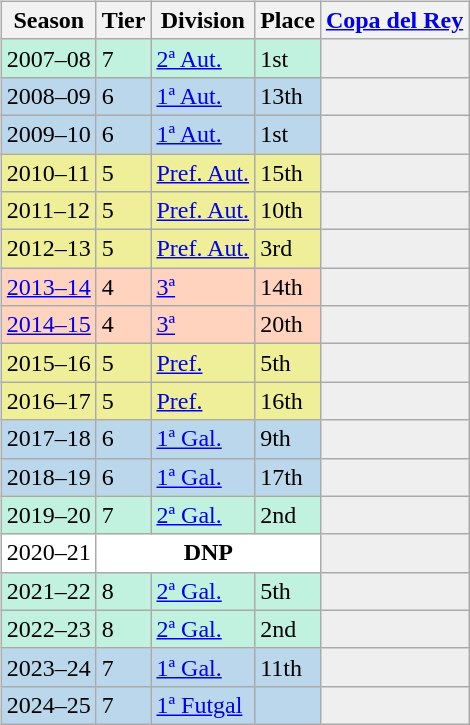<table>
<tr>
<td valign="top" width=0%><br><table class="wikitable">
<tr style="background:#f0f6fa;">
<th>Season</th>
<th>Tier</th>
<th>Division</th>
<th>Place</th>
<th><a href='#'>Copa del Rey</a></th>
</tr>
<tr>
<td style="background:#C0F2DF;">2007–08</td>
<td style="background:#C0F2DF;">7</td>
<td style="background:#C0F2DF;"><a href='#'>2ª Aut.</a></td>
<td style="background:#C0F2DF;">1st</td>
<th style="background:#efefef;"></th>
</tr>
<tr>
<td style="background:#BBD7EC;">2008–09</td>
<td style="background:#BBD7EC;">6</td>
<td style="background:#BBD7EC;"><a href='#'>1ª Aut.</a></td>
<td style="background:#BBD7EC;">13th</td>
<th style="background:#efefef;"></th>
</tr>
<tr>
<td style="background:#BBD7EC;">2009–10</td>
<td style="background:#BBD7EC;">6</td>
<td style="background:#BBD7EC;"><a href='#'>1ª Aut.</a></td>
<td style="background:#BBD7EC;">1st</td>
<th style="background:#efefef;"></th>
</tr>
<tr>
<td style="background:#EFEF99;">2010–11</td>
<td style="background:#EFEF99;">5</td>
<td style="background:#EFEF99;"><a href='#'>Pref. Aut.</a></td>
<td style="background:#EFEF99;">15th</td>
<th style="background:#efefef;"></th>
</tr>
<tr>
<td style="background:#EFEF99;">2011–12</td>
<td style="background:#EFEF99;">5</td>
<td style="background:#EFEF99;"><a href='#'>Pref. Aut.</a></td>
<td style="background:#EFEF99;">10th</td>
<th style="background:#efefef;"></th>
</tr>
<tr>
<td style="background:#EFEF99;">2012–13</td>
<td style="background:#EFEF99;">5</td>
<td style="background:#EFEF99;"><a href='#'>Pref. Aut.</a></td>
<td style="background:#EFEF99;">3rd</td>
<th style="background:#efefef;"></th>
</tr>
<tr>
<td style="background:#FFD3BD;"><a href='#'>2013–14</a></td>
<td style="background:#FFD3BD;">4</td>
<td style="background:#FFD3BD;"><a href='#'>3ª</a></td>
<td style="background:#FFD3BD;">14th</td>
<th style="background:#efefef;"></th>
</tr>
<tr>
<td style="background:#FFD3BD;"><a href='#'>2014–15</a></td>
<td style="background:#FFD3BD;">4</td>
<td style="background:#FFD3BD;"><a href='#'>3ª</a></td>
<td style="background:#FFD3BD;">20th</td>
<th style="background:#efefef;"></th>
</tr>
<tr>
<td style="background:#EFEF99;">2015–16</td>
<td style="background:#EFEF99;">5</td>
<td style="background:#EFEF99;"><a href='#'>Pref.</a></td>
<td style="background:#EFEF99;">5th</td>
<th style="background:#efefef;"></th>
</tr>
<tr>
<td style="background:#EFEF99;">2016–17</td>
<td style="background:#EFEF99;">5</td>
<td style="background:#EFEF99;"><a href='#'>Pref.</a></td>
<td style="background:#EFEF99;">16th</td>
<th style="background:#efefef;"></th>
</tr>
<tr>
<td style="background:#BBD7EC;">2017–18</td>
<td style="background:#BBD7EC;">6</td>
<td style="background:#BBD7EC;"><a href='#'>1ª Gal.</a></td>
<td style="background:#BBD7EC;">9th</td>
<th style="background:#efefef;"></th>
</tr>
<tr>
<td style="background:#BBD7EC;">2018–19</td>
<td style="background:#BBD7EC;">6</td>
<td style="background:#BBD7EC;"><a href='#'>1ª Gal.</a></td>
<td style="background:#BBD7EC;">17th</td>
<th style="background:#efefef;"></th>
</tr>
<tr>
<td style="background:#C0F2DF;">2019–20</td>
<td style="background:#C0F2DF;">7</td>
<td style="background:#C0F2DF;"><a href='#'>2ª Gal.</a></td>
<td style="background:#C0F2DF;">2nd</td>
<th style="background:#efefef;"></th>
</tr>
<tr>
<td style="background:#FFFFFF;">2020–21</td>
<th style="background:#FFFFFF;" colspan="3">DNP</th>
<th style="background:#efefef;"></th>
</tr>
<tr>
<td style="background:#C0F2DF;">2021–22</td>
<td style="background:#C0F2DF;">8</td>
<td style="background:#C0F2DF;"><a href='#'>2ª Gal.</a></td>
<td style="background:#C0F2DF;">5th</td>
<th style="background:#efefef;"></th>
</tr>
<tr>
<td style="background:#C0F2DF;">2022–23</td>
<td style="background:#C0F2DF;">8</td>
<td style="background:#C0F2DF;"><a href='#'>2ª Gal.</a></td>
<td style="background:#C0F2DF;">2nd</td>
<th style="background:#efefef;"></th>
</tr>
<tr>
<td style="background:#BBD7EC;">2023–24</td>
<td style="background:#BBD7EC;">7</td>
<td style="background:#BBD7EC;"><a href='#'>1ª Gal.</a></td>
<td style="background:#BBD7EC;">11th</td>
<th style="background:#efefef;"></th>
</tr>
<tr>
<td style="background:#BBD7EC;">2024–25</td>
<td style="background:#BBD7EC;">7</td>
<td style="background:#BBD7EC;"><a href='#'>1ª Futgal</a></td>
<td style="background:#BBD7EC;"></td>
<th style="background:#efefef;"></th>
</tr>
</table>
</td>
</tr>
</table>
